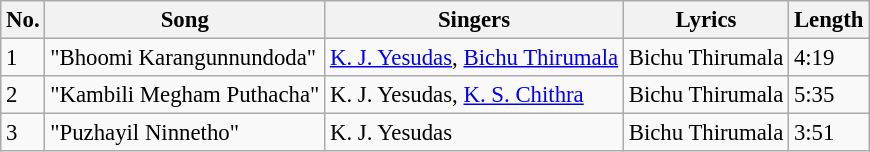<table class="wikitable" style="font-size:95%;">
<tr>
<th>No.</th>
<th>Song</th>
<th>Singers</th>
<th>Lyrics</th>
<th>Length</th>
</tr>
<tr>
<td>1</td>
<td>"Bhoomi Karangunnundoda"</td>
<td><a href='#'>K. J. Yesudas</a>, <a href='#'>Bichu Thirumala</a></td>
<td>Bichu Thirumala</td>
<td>4:19</td>
</tr>
<tr>
<td>2</td>
<td>"Kambili Megham Puthacha"</td>
<td>K. J. Yesudas, <a href='#'>K. S. Chithra</a></td>
<td>Bichu Thirumala</td>
<td>5:35</td>
</tr>
<tr>
<td>3</td>
<td>"Puzhayil Ninnetho"</td>
<td>K. J. Yesudas</td>
<td>Bichu Thirumala</td>
<td>3:51</td>
</tr>
</table>
